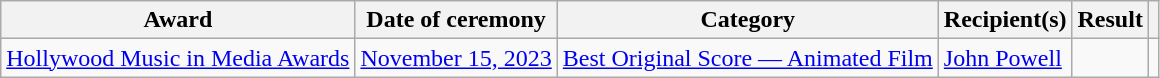<table class="wikitable">
<tr>
<th>Award</th>
<th>Date of ceremony</th>
<th>Category</th>
<th>Recipient(s)</th>
<th>Result</th>
<th></th>
</tr>
<tr>
<td><a href='#'>Hollywood Music in Media Awards</a></td>
<td><a href='#'>November 15, 2023</a></td>
<td><a href='#'>Best Original Score — Animated Film</a></td>
<td><a href='#'>John Powell</a></td>
<td></td>
<td align="center"></td>
</tr>
</table>
